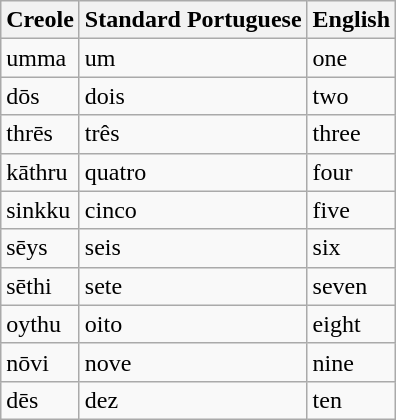<table class="wikitable">
<tr>
<th>Creole</th>
<th>Standard Portuguese</th>
<th>English</th>
</tr>
<tr>
<td>umma</td>
<td>um</td>
<td>one</td>
</tr>
<tr>
<td>dōs</td>
<td>dois</td>
<td>two</td>
</tr>
<tr>
<td>thrēs</td>
<td>três</td>
<td>three</td>
</tr>
<tr>
<td>kāthru</td>
<td>quatro</td>
<td>four</td>
</tr>
<tr>
<td>sinkku</td>
<td>cinco</td>
<td>five</td>
</tr>
<tr>
<td>sēys</td>
<td>seis</td>
<td>six</td>
</tr>
<tr>
<td>sēthi</td>
<td>sete</td>
<td>seven</td>
</tr>
<tr>
<td>oythu</td>
<td>oito</td>
<td>eight</td>
</tr>
<tr>
<td>nōvi</td>
<td>nove</td>
<td>nine</td>
</tr>
<tr>
<td>dēs</td>
<td>dez</td>
<td>ten</td>
</tr>
</table>
